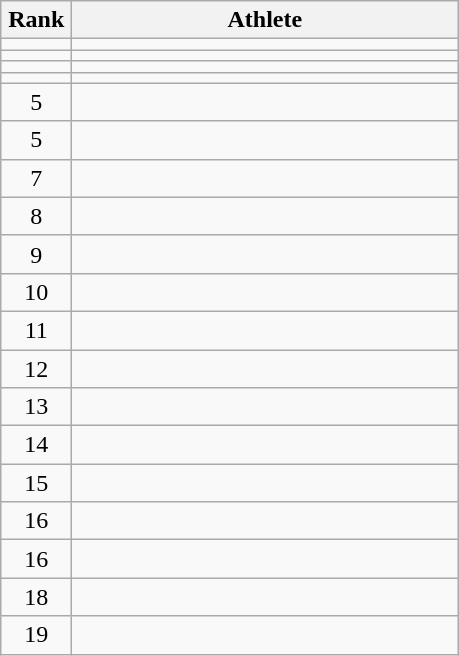<table class="wikitable" style="text-align: center;">
<tr>
<th width=40>Rank</th>
<th width=250>Athlete</th>
</tr>
<tr>
<td></td>
<td align="left"></td>
</tr>
<tr>
<td></td>
<td align="left"></td>
</tr>
<tr>
<td></td>
<td align="left"></td>
</tr>
<tr>
<td></td>
<td align="left"></td>
</tr>
<tr>
<td>5</td>
<td align="left"></td>
</tr>
<tr>
<td>5</td>
<td align="left"></td>
</tr>
<tr>
<td>7</td>
<td align="left"></td>
</tr>
<tr>
<td>8</td>
<td align="left"></td>
</tr>
<tr>
<td>9</td>
<td align="left"></td>
</tr>
<tr>
<td>10</td>
<td align="left"></td>
</tr>
<tr>
<td>11</td>
<td align="left"></td>
</tr>
<tr>
<td>12</td>
<td align="left"></td>
</tr>
<tr>
<td>13</td>
<td align="left"></td>
</tr>
<tr>
<td>14</td>
<td align="left"></td>
</tr>
<tr>
<td>15</td>
<td align="left"></td>
</tr>
<tr>
<td>16</td>
<td align="left"></td>
</tr>
<tr>
<td>16</td>
<td align="left"></td>
</tr>
<tr>
<td>18</td>
<td align="left"></td>
</tr>
<tr>
<td>19</td>
<td align="left"></td>
</tr>
</table>
